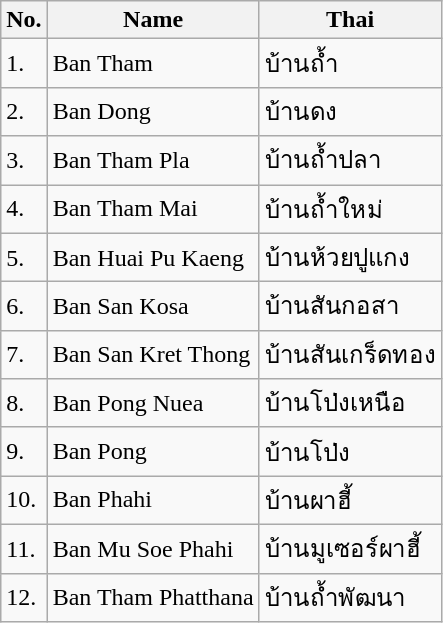<table class="wikitable sortable">
<tr>
<th>No.</th>
<th>Name</th>
<th>Thai</th>
</tr>
<tr>
<td>1.</td>
<td>Ban Tham</td>
<td>บ้านถ้ำ</td>
</tr>
<tr>
<td>2.</td>
<td>Ban Dong</td>
<td>บ้านดง</td>
</tr>
<tr>
<td>3.</td>
<td>Ban Tham Pla</td>
<td>บ้านถ้ำปลา</td>
</tr>
<tr>
<td>4.</td>
<td>Ban Tham Mai</td>
<td>บ้านถ้ำใหม่</td>
</tr>
<tr>
<td>5.</td>
<td>Ban Huai Pu Kaeng</td>
<td>บ้านห้วยปูแกง</td>
</tr>
<tr>
<td>6.</td>
<td>Ban San Kosa</td>
<td>บ้านสันกอสา</td>
</tr>
<tr>
<td>7.</td>
<td>Ban San Kret Thong</td>
<td>บ้านสันเกร็ดทอง</td>
</tr>
<tr>
<td>8.</td>
<td>Ban Pong Nuea</td>
<td>บ้านโป่งเหนือ</td>
</tr>
<tr>
<td>9.</td>
<td>Ban Pong</td>
<td>บ้านโป่ง</td>
</tr>
<tr>
<td>10.</td>
<td>Ban Phahi</td>
<td>บ้านผาฮี้</td>
</tr>
<tr>
<td>11.</td>
<td>Ban Mu Soe Phahi</td>
<td>บ้านมูเซอร์ผาฮี้</td>
</tr>
<tr>
<td>12.</td>
<td>Ban Tham Phatthana</td>
<td>บ้านถ้ำพัฒนา</td>
</tr>
</table>
